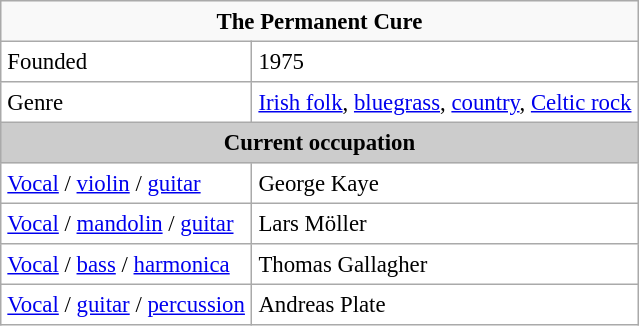<table border="2" cellpadding="4" rules="all" style="float: right; margin-left: 1em; background: #f9f9f9; border: 1px solid #aaaaaa; border-collapse: collapse; border-spacing: 0px; font-size: 95%; empty-cells: show;">
<tr>
<th colspan = "2" style = "background: # 333333; color: # ffffff;">The Permanent Cure</th>
</tr>
<tr ---- bgcolor="#FFFFFF">
<td>Founded</td>
<td>1975</td>
</tr>
<tr ---- bgcolor="#FFFFFF">
<td>Genre</td>
<td><a href='#'>Irish folk</a>, <a href='#'>bluegrass</a>, <a href='#'>country</a>, <a href='#'>Celtic rock</a></td>
</tr>
<tr ---->
<th colspan = "2" bgcolor ="#cccccc">Current occupation</th>
</tr>
<tr ---- bgcolor="#FFFFFF">
<td><a href='#'>Vocal</a> / <a href='#'>violin</a> / <a href='#'>guitar</a></td>
<td>George Kaye</td>
</tr>
<tr ---- bgcolor="#FFFFFF">
<td><a href='#'>Vocal</a> / <a href='#'>mandolin</a> / <a href='#'>guitar</a></td>
<td>Lars Möller</td>
</tr>
<tr ---- bgcolor ="#FFFFFF">
<td><a href='#'>Vocal</a> / <a href='#'>bass</a> / <a href='#'>harmonica</a></td>
<td>Thomas Gallagher</td>
</tr>
<tr ---- bgcolor ="#FFFFFF">
<td><a href='#'>Vocal</a> / <a href='#'>guitar</a> / <a href='#'>percussion</a></td>
<td>Andreas Plate</td>
</tr>
</table>
